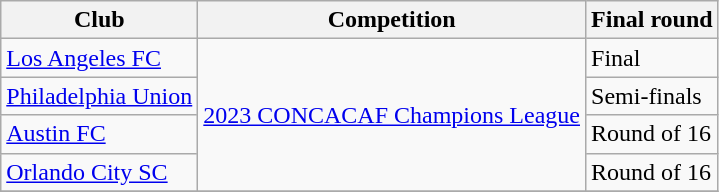<table class="wikitable">
<tr>
<th>Club</th>
<th>Competition</th>
<th>Final round</th>
</tr>
<tr>
<td><a href='#'>Los Angeles FC</a></td>
<td rowspan=4><a href='#'>2023 CONCACAF Champions League</a></td>
<td>Final</td>
</tr>
<tr>
<td><a href='#'>Philadelphia Union</a></td>
<td>Semi-finals</td>
</tr>
<tr>
<td><a href='#'>Austin FC</a></td>
<td>Round of 16</td>
</tr>
<tr>
<td><a href='#'>Orlando City SC</a></td>
<td>Round of 16</td>
</tr>
<tr>
</tr>
</table>
